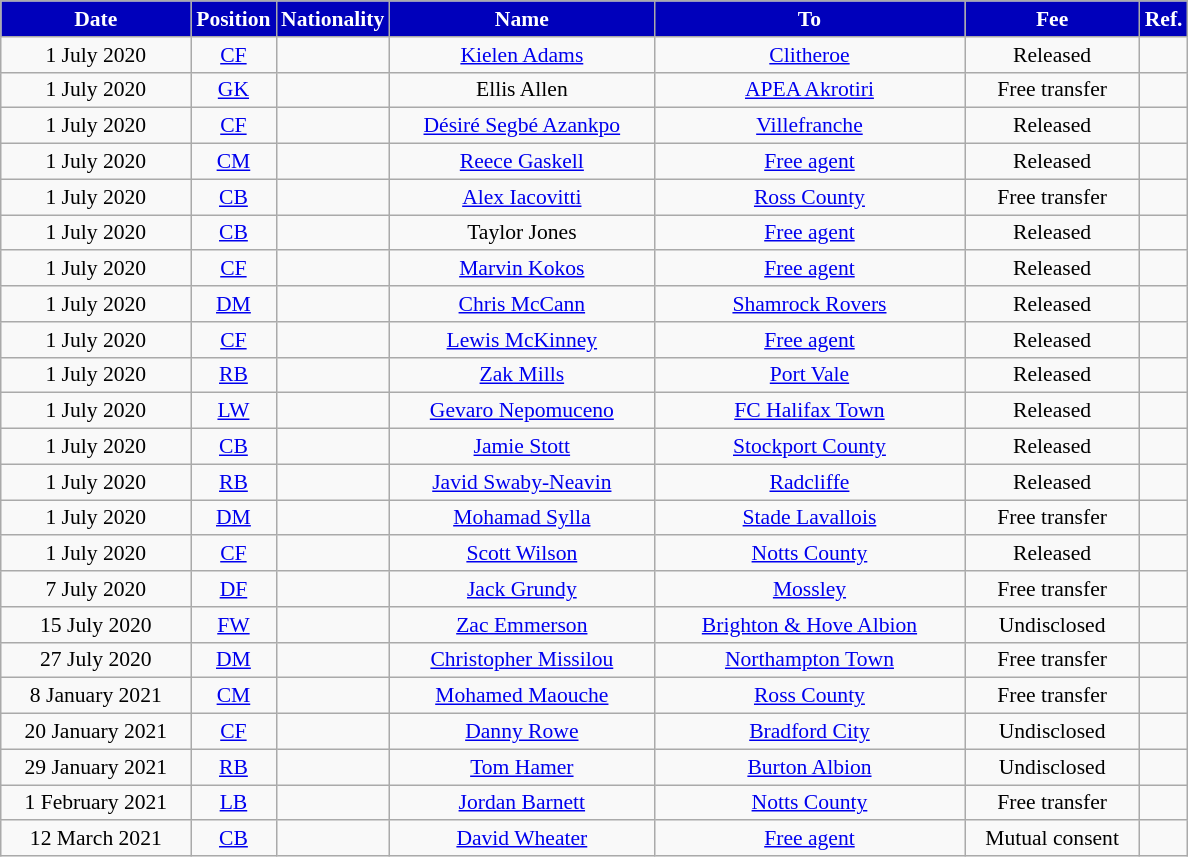<table class="wikitable"  style="text-align:center; font-size:90%; ">
<tr>
<th style="background:#0000BB; color:#FFFFFF; width:120px;">Date</th>
<th style="background:#0000BB; color:#FFFFFF; width:50px;">Position</th>
<th style="background:#0000BB; color:#FFFFFF; width:50px;">Nationality</th>
<th style="background:#0000BB; color:#FFFFFF; width:170px;">Name</th>
<th style="background:#0000BB; color:#FFFFFF; width:200px;">To</th>
<th style="background:#0000BB; color:#FFFFFF; width:110px;">Fee</th>
<th style="background:#0000BB; color:#FFFFFF; width:25px;">Ref.</th>
</tr>
<tr>
<td>1 July 2020</td>
<td><a href='#'>CF</a></td>
<td></td>
<td><a href='#'>Kielen Adams</a></td>
<td> <a href='#'>Clitheroe</a></td>
<td>Released</td>
<td></td>
</tr>
<tr>
<td>1 July 2020</td>
<td><a href='#'>GK</a></td>
<td></td>
<td>Ellis Allen</td>
<td> <a href='#'>APEA Akrotiri</a></td>
<td>Free transfer</td>
<td></td>
</tr>
<tr>
<td>1 July 2020</td>
<td><a href='#'>CF</a></td>
<td></td>
<td><a href='#'>Désiré Segbé Azankpo</a></td>
<td> <a href='#'>Villefranche</a></td>
<td>Released</td>
<td></td>
</tr>
<tr>
<td>1 July 2020</td>
<td><a href='#'>CM</a></td>
<td></td>
<td><a href='#'>Reece Gaskell</a></td>
<td> <a href='#'>Free agent</a></td>
<td>Released</td>
<td></td>
</tr>
<tr>
<td>1 July 2020</td>
<td><a href='#'>CB</a></td>
<td></td>
<td><a href='#'>Alex Iacovitti</a></td>
<td> <a href='#'>Ross County</a></td>
<td>Free transfer</td>
<td></td>
</tr>
<tr>
<td>1 July 2020</td>
<td><a href='#'>CB</a></td>
<td></td>
<td>Taylor Jones</td>
<td> <a href='#'>Free agent</a></td>
<td>Released</td>
<td></td>
</tr>
<tr>
<td>1 July 2020</td>
<td><a href='#'>CF</a></td>
<td></td>
<td><a href='#'>Marvin Kokos</a></td>
<td> <a href='#'>Free agent</a></td>
<td>Released</td>
<td></td>
</tr>
<tr>
<td>1 July 2020</td>
<td><a href='#'>DM</a></td>
<td></td>
<td><a href='#'>Chris McCann</a></td>
<td> <a href='#'>Shamrock Rovers</a></td>
<td>Released</td>
<td></td>
</tr>
<tr>
<td>1 July 2020</td>
<td><a href='#'>CF</a></td>
<td></td>
<td><a href='#'>Lewis McKinney</a></td>
<td> <a href='#'>Free agent</a></td>
<td>Released</td>
<td></td>
</tr>
<tr>
<td>1 July 2020</td>
<td><a href='#'>RB</a></td>
<td></td>
<td><a href='#'>Zak Mills</a></td>
<td> <a href='#'>Port Vale</a></td>
<td>Released</td>
<td></td>
</tr>
<tr>
<td>1 July 2020</td>
<td><a href='#'>LW</a></td>
<td></td>
<td><a href='#'>Gevaro Nepomuceno</a></td>
<td> <a href='#'>FC Halifax Town</a></td>
<td>Released</td>
<td></td>
</tr>
<tr>
<td>1 July 2020</td>
<td><a href='#'>CB</a></td>
<td></td>
<td><a href='#'>Jamie Stott</a></td>
<td> <a href='#'>Stockport County</a></td>
<td>Released</td>
<td></td>
</tr>
<tr>
<td>1 July 2020</td>
<td><a href='#'>RB</a></td>
<td></td>
<td><a href='#'>Javid Swaby-Neavin</a></td>
<td> <a href='#'>Radcliffe</a></td>
<td>Released</td>
<td></td>
</tr>
<tr>
<td>1 July 2020</td>
<td><a href='#'>DM</a></td>
<td></td>
<td><a href='#'>Mohamad Sylla</a></td>
<td> <a href='#'>Stade Lavallois</a></td>
<td>Free transfer</td>
<td></td>
</tr>
<tr>
<td>1 July 2020</td>
<td><a href='#'>CF</a></td>
<td></td>
<td><a href='#'>Scott Wilson</a></td>
<td> <a href='#'>Notts County</a></td>
<td>Released</td>
<td></td>
</tr>
<tr>
<td>7 July 2020</td>
<td><a href='#'>DF</a></td>
<td></td>
<td><a href='#'>Jack Grundy</a></td>
<td> <a href='#'>Mossley</a></td>
<td>Free transfer</td>
<td></td>
</tr>
<tr>
<td>15 July 2020</td>
<td><a href='#'>FW</a></td>
<td></td>
<td><a href='#'>Zac Emmerson</a></td>
<td> <a href='#'>Brighton & Hove Albion</a></td>
<td>Undisclosed</td>
<td></td>
</tr>
<tr>
<td>27 July 2020</td>
<td><a href='#'>DM</a></td>
<td></td>
<td><a href='#'>Christopher Missilou</a></td>
<td> <a href='#'>Northampton Town</a></td>
<td>Free transfer</td>
<td></td>
</tr>
<tr>
<td>8 January 2021</td>
<td><a href='#'>CM</a></td>
<td></td>
<td><a href='#'>Mohamed Maouche</a></td>
<td> <a href='#'>Ross County</a></td>
<td>Free transfer</td>
<td></td>
</tr>
<tr>
<td>20 January 2021</td>
<td><a href='#'>CF</a></td>
<td></td>
<td><a href='#'>Danny Rowe</a></td>
<td> <a href='#'>Bradford City</a></td>
<td>Undisclosed</td>
<td></td>
</tr>
<tr>
<td>29 January 2021</td>
<td><a href='#'>RB</a></td>
<td></td>
<td><a href='#'>Tom Hamer</a></td>
<td> <a href='#'>Burton Albion</a></td>
<td>Undisclosed</td>
<td></td>
</tr>
<tr>
<td>1 February 2021</td>
<td><a href='#'>LB</a></td>
<td></td>
<td><a href='#'>Jordan Barnett</a></td>
<td> <a href='#'>Notts County</a></td>
<td>Free transfer</td>
<td></td>
</tr>
<tr>
<td>12 March 2021</td>
<td><a href='#'>CB</a></td>
<td></td>
<td><a href='#'>David Wheater</a></td>
<td> <a href='#'>Free agent</a></td>
<td>Mutual consent</td>
<td></td>
</tr>
</table>
